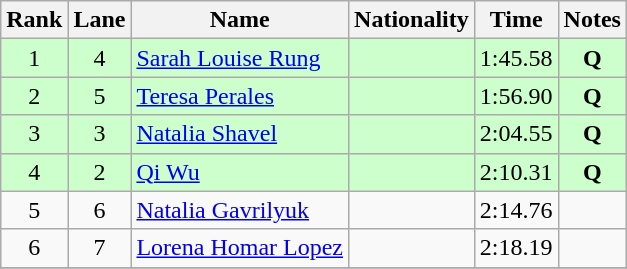<table class="wikitable">
<tr>
<th>Rank</th>
<th>Lane</th>
<th>Name</th>
<th>Nationality</th>
<th>Time</th>
<th>Notes</th>
</tr>
<tr bgcolor=ccffcc>
<td align=center>1</td>
<td align=center>4</td>
<td><a href='#'>Sarah Louise Rung</a></td>
<td></td>
<td align=center>1:45.58</td>
<td align=center><strong>Q</strong></td>
</tr>
<tr bgcolor=ccffcc>
<td align=center>2</td>
<td align=center>5</td>
<td><a href='#'>Teresa Perales</a></td>
<td></td>
<td align=center>1:56.90</td>
<td align=center><strong>Q</strong></td>
</tr>
<tr bgcolor=ccffcc>
<td align=center>3</td>
<td align=center>3</td>
<td><a href='#'>Natalia Shavel</a></td>
<td></td>
<td align=center>2:04.55</td>
<td align=center><strong>Q</strong></td>
</tr>
<tr bgcolor=ccffcc>
<td align=center>4</td>
<td align=center>2</td>
<td><a href='#'>Qi Wu</a></td>
<td></td>
<td align=center>2:10.31</td>
<td align=center><strong>Q</strong></td>
</tr>
<tr>
<td align=center>5</td>
<td align=center>6</td>
<td><a href='#'>Natalia Gavrilyuk</a></td>
<td></td>
<td align=center>2:14.76</td>
<td align=center></td>
</tr>
<tr>
<td align=center>6</td>
<td align=center>7</td>
<td><a href='#'>Lorena Homar Lopez</a></td>
<td></td>
<td align=center>2:18.19</td>
<td align=center></td>
</tr>
<tr>
</tr>
</table>
